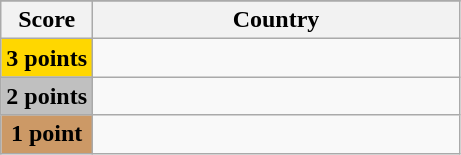<table class="wikitable">
<tr>
</tr>
<tr>
<th scope="col" width="20%">Score</th>
<th scope="col">Country</th>
</tr>
<tr>
<th scope="row" style="background:gold">3 points</th>
<td></td>
</tr>
<tr>
<th scope="row" style="background:silver">2 points</th>
<td></td>
</tr>
<tr>
<th scope="row" style="background:#CC9966">1 point</th>
<td></td>
</tr>
</table>
